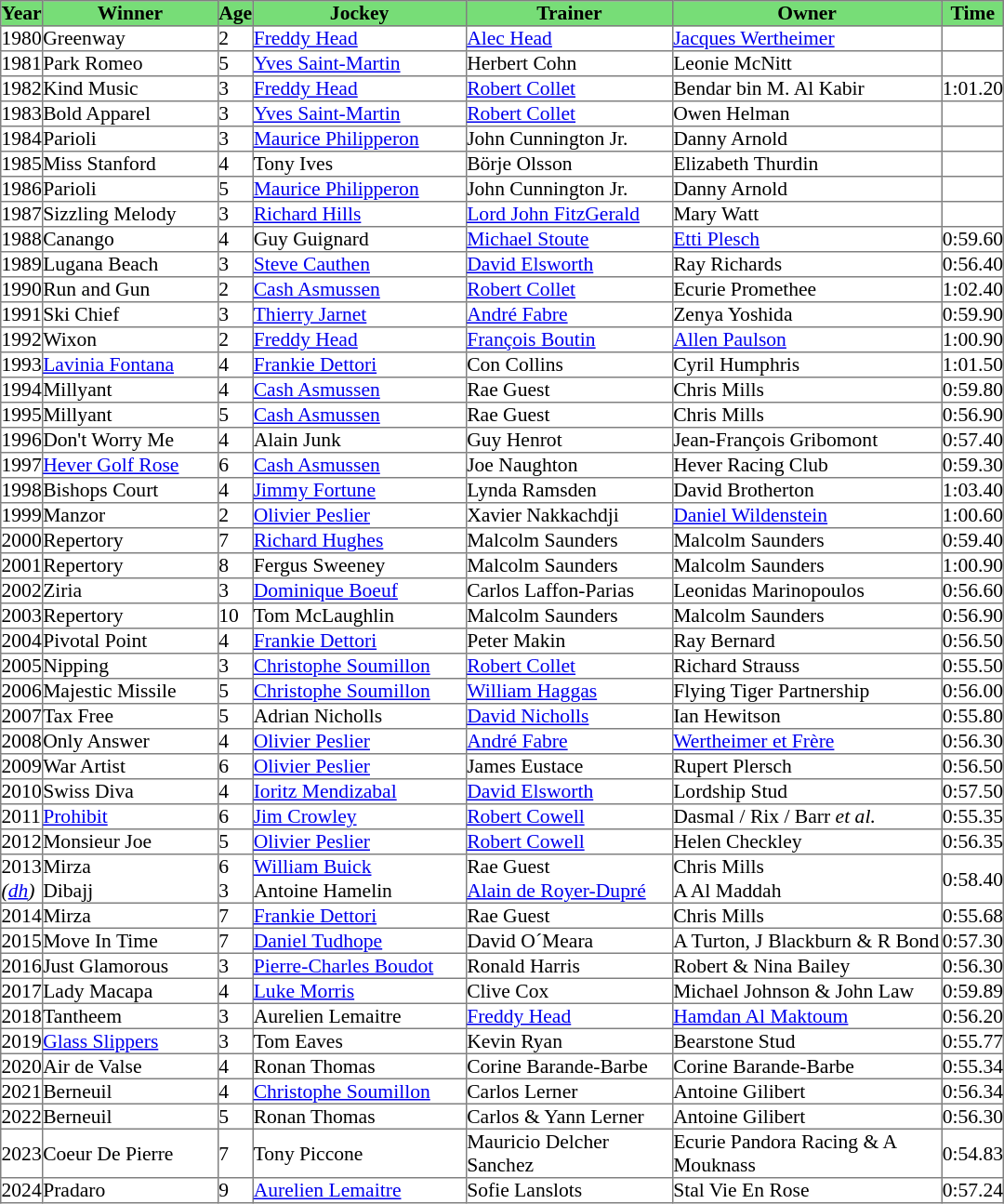<table class = "sortable" | border="1" cellpadding="0" style="border-collapse: collapse; font-size:90%">
<tr bgcolor="#77dd77" align="center">
<th>Year</th>
<th>Winner</th>
<th>Age</th>
<th>Jockey</th>
<th>Trainer</th>
<th>Owner</th>
<th>Time</th>
</tr>
<tr>
<td>1980</td>
<td width=125px>Greenway</td>
<td>2</td>
<td width=152px><a href='#'>Freddy Head</a></td>
<td width=147px><a href='#'>Alec Head</a></td>
<td width=192px><a href='#'>Jacques Wertheimer</a></td>
<td></td>
</tr>
<tr>
<td>1981</td>
<td>Park Romeo</td>
<td>5</td>
<td><a href='#'>Yves Saint-Martin</a></td>
<td>Herbert Cohn</td>
<td>Leonie McNitt</td>
<td></td>
</tr>
<tr>
<td>1982</td>
<td>Kind Music</td>
<td>3</td>
<td><a href='#'>Freddy Head</a></td>
<td><a href='#'>Robert Collet</a></td>
<td>Bendar bin M. Al Kabir </td>
<td>1:01.20</td>
</tr>
<tr>
<td>1983</td>
<td>Bold Apparel</td>
<td>3</td>
<td><a href='#'>Yves Saint-Martin</a></td>
<td><a href='#'>Robert Collet</a></td>
<td>Owen Helman</td>
<td></td>
</tr>
<tr>
<td>1984</td>
<td>Parioli</td>
<td>3</td>
<td><a href='#'>Maurice Philipperon</a></td>
<td>John Cunnington Jr.</td>
<td>Danny Arnold</td>
<td></td>
</tr>
<tr>
<td>1985</td>
<td>Miss Stanford</td>
<td>4</td>
<td>Tony Ives</td>
<td>Börje Olsson</td>
<td>Elizabeth Thurdin</td>
<td></td>
</tr>
<tr>
<td>1986</td>
<td>Parioli</td>
<td>5</td>
<td><a href='#'>Maurice Philipperon</a></td>
<td>John Cunnington Jr.</td>
<td>Danny Arnold</td>
<td></td>
</tr>
<tr>
<td>1987</td>
<td>Sizzling Melody</td>
<td>3</td>
<td><a href='#'>Richard Hills</a></td>
<td><a href='#'>Lord John FitzGerald</a></td>
<td>Mary Watt</td>
<td></td>
</tr>
<tr>
<td>1988</td>
<td>Canango</td>
<td>4</td>
<td>Guy Guignard</td>
<td><a href='#'>Michael Stoute</a></td>
<td><a href='#'>Etti Plesch</a></td>
<td>0:59.60</td>
</tr>
<tr>
<td>1989</td>
<td>Lugana Beach</td>
<td>3</td>
<td><a href='#'>Steve Cauthen</a></td>
<td><a href='#'>David Elsworth</a></td>
<td>Ray Richards</td>
<td>0:56.40</td>
</tr>
<tr>
<td>1990</td>
<td>Run and Gun</td>
<td>2</td>
<td><a href='#'>Cash Asmussen</a></td>
<td><a href='#'>Robert Collet</a></td>
<td>Ecurie Promethee</td>
<td>1:02.40</td>
</tr>
<tr>
<td>1991</td>
<td>Ski Chief</td>
<td>3</td>
<td><a href='#'>Thierry Jarnet</a></td>
<td><a href='#'>André Fabre</a></td>
<td>Zenya Yoshida</td>
<td>0:59.90</td>
</tr>
<tr>
<td>1992</td>
<td>Wixon</td>
<td>2</td>
<td><a href='#'>Freddy Head</a></td>
<td><a href='#'>François Boutin</a></td>
<td><a href='#'>Allen Paulson</a></td>
<td>1:00.90</td>
</tr>
<tr>
<td>1993</td>
<td><a href='#'>Lavinia Fontana</a></td>
<td>4</td>
<td><a href='#'>Frankie Dettori</a></td>
<td>Con Collins</td>
<td>Cyril Humphris</td>
<td>1:01.50</td>
</tr>
<tr>
<td>1994</td>
<td>Millyant</td>
<td>4</td>
<td><a href='#'>Cash Asmussen</a></td>
<td>Rae Guest</td>
<td>Chris Mills</td>
<td>0:59.80</td>
</tr>
<tr>
<td>1995</td>
<td>Millyant</td>
<td>5</td>
<td><a href='#'>Cash Asmussen</a></td>
<td>Rae Guest</td>
<td>Chris Mills</td>
<td>0:56.90</td>
</tr>
<tr>
<td>1996</td>
<td>Don't Worry Me</td>
<td>4</td>
<td>Alain Junk</td>
<td>Guy Henrot</td>
<td><span>Jean-François Gribomont</span></td>
<td>0:57.40</td>
</tr>
<tr>
<td>1997</td>
<td><a href='#'>Hever Golf Rose</a></td>
<td>6</td>
<td><a href='#'>Cash Asmussen</a></td>
<td>Joe Naughton</td>
<td>Hever Racing Club</td>
<td>0:59.30</td>
</tr>
<tr>
<td>1998</td>
<td>Bishops Court</td>
<td>4</td>
<td><a href='#'>Jimmy Fortune</a></td>
<td>Lynda Ramsden</td>
<td>David Brotherton</td>
<td>1:03.40</td>
</tr>
<tr>
<td>1999</td>
<td>Manzor</td>
<td>2</td>
<td><a href='#'>Olivier Peslier</a></td>
<td>Xavier Nakkachdji</td>
<td><a href='#'>Daniel Wildenstein</a></td>
<td>1:00.60</td>
</tr>
<tr>
<td>2000</td>
<td>Repertory</td>
<td>7</td>
<td><a href='#'>Richard Hughes</a></td>
<td>Malcolm Saunders</td>
<td>Malcolm Saunders</td>
<td>0:59.40</td>
</tr>
<tr>
<td>2001</td>
<td>Repertory</td>
<td>8</td>
<td>Fergus Sweeney</td>
<td>Malcolm Saunders</td>
<td>Malcolm Saunders</td>
<td>1:00.90</td>
</tr>
<tr>
<td>2002</td>
<td>Ziria</td>
<td>3</td>
<td><a href='#'>Dominique Boeuf</a></td>
<td>Carlos Laffon-Parias</td>
<td>Leonidas Marinopoulos</td>
<td>0:56.60</td>
</tr>
<tr>
<td>2003</td>
<td>Repertory</td>
<td>10</td>
<td>Tom McLaughlin</td>
<td>Malcolm Saunders</td>
<td>Malcolm Saunders</td>
<td>0:56.90</td>
</tr>
<tr>
<td>2004</td>
<td>Pivotal Point</td>
<td>4</td>
<td><a href='#'>Frankie Dettori</a></td>
<td>Peter Makin</td>
<td>Ray Bernard</td>
<td>0:56.50</td>
</tr>
<tr>
<td>2005</td>
<td>Nipping</td>
<td>3</td>
<td><a href='#'>Christophe Soumillon</a></td>
<td><a href='#'>Robert Collet</a></td>
<td>Richard Strauss</td>
<td>0:55.50</td>
</tr>
<tr>
<td>2006</td>
<td>Majestic Missile</td>
<td>5</td>
<td><a href='#'>Christophe Soumillon</a></td>
<td><a href='#'>William Haggas</a></td>
<td>Flying Tiger Partnership</td>
<td>0:56.00</td>
</tr>
<tr>
<td>2007</td>
<td>Tax Free</td>
<td>5</td>
<td>Adrian Nicholls</td>
<td><a href='#'>David Nicholls</a></td>
<td>Ian Hewitson</td>
<td>0:55.80</td>
</tr>
<tr>
<td>2008</td>
<td>Only Answer</td>
<td>4</td>
<td><a href='#'>Olivier Peslier</a></td>
<td><a href='#'>André Fabre</a></td>
<td><a href='#'>Wertheimer et Frère</a></td>
<td>0:56.30</td>
</tr>
<tr>
<td>2009</td>
<td>War Artist</td>
<td>6</td>
<td><a href='#'>Olivier Peslier</a></td>
<td>James Eustace</td>
<td>Rupert Plersch</td>
<td>0:56.50</td>
</tr>
<tr>
<td>2010</td>
<td>Swiss Diva</td>
<td>4</td>
<td><a href='#'>Ioritz Mendizabal</a></td>
<td><a href='#'>David Elsworth</a></td>
<td>Lordship Stud</td>
<td>0:57.50</td>
</tr>
<tr>
<td>2011</td>
<td><a href='#'>Prohibit</a></td>
<td>6</td>
<td><a href='#'>Jim Crowley</a></td>
<td><a href='#'>Robert Cowell</a></td>
<td>Dasmal / Rix / Barr <em>et al.</em> </td>
<td>0:55.35</td>
</tr>
<tr>
<td>2012</td>
<td>Monsieur Joe</td>
<td>5</td>
<td><a href='#'>Olivier Peslier</a></td>
<td><a href='#'>Robert Cowell</a></td>
<td>Helen Checkley</td>
<td>0:56.35</td>
</tr>
<tr>
<td>2013<br><em>(<a href='#'>dh</a>)</em></td>
<td>Mirza<br>Dibajj</td>
<td>6<br>3</td>
<td><a href='#'>William Buick</a><br>Antoine Hamelin</td>
<td>Rae Guest<br><a href='#'>Alain de Royer-Dupré</a></td>
<td>Chris Mills<br>A Al Maddah</td>
<td>0:58.40</td>
</tr>
<tr>
<td>2014</td>
<td>Mirza</td>
<td>7</td>
<td><a href='#'>Frankie Dettori</a></td>
<td>Rae Guest</td>
<td>Chris Mills</td>
<td>0:55.68</td>
</tr>
<tr>
<td>2015</td>
<td>Move In Time</td>
<td>7</td>
<td><a href='#'>Daniel Tudhope</a></td>
<td>David O´Meara</td>
<td>A Turton, J Blackburn & R Bond</td>
<td>0:57.30</td>
</tr>
<tr>
<td>2016</td>
<td>Just Glamorous</td>
<td>3</td>
<td><a href='#'>Pierre-Charles Boudot</a></td>
<td>Ronald Harris</td>
<td>Robert & Nina Bailey</td>
<td>0:56.30</td>
</tr>
<tr>
<td>2017</td>
<td>Lady Macapa</td>
<td>4</td>
<td><a href='#'>Luke Morris</a></td>
<td>Clive Cox</td>
<td>Michael Johnson & John Law</td>
<td>0:59.89</td>
</tr>
<tr>
<td>2018</td>
<td>Tantheem</td>
<td>3</td>
<td>Aurelien Lemaitre</td>
<td><a href='#'>Freddy Head</a></td>
<td><a href='#'>Hamdan Al Maktoum</a></td>
<td>0:56.20</td>
</tr>
<tr>
<td>2019</td>
<td><a href='#'>Glass Slippers</a></td>
<td>3</td>
<td>Tom Eaves</td>
<td>Kevin Ryan</td>
<td>Bearstone Stud</td>
<td>0:55.77</td>
</tr>
<tr>
<td>2020</td>
<td>Air de Valse</td>
<td>4</td>
<td>Ronan Thomas</td>
<td>Corine Barande-Barbe</td>
<td>Corine Barande-Barbe</td>
<td>0:55.34</td>
</tr>
<tr>
<td>2021</td>
<td>Berneuil</td>
<td>4</td>
<td><a href='#'>Christophe Soumillon</a></td>
<td>Carlos Lerner</td>
<td>Antoine Gilibert</td>
<td>0:56.34</td>
</tr>
<tr>
<td>2022</td>
<td>Berneuil</td>
<td>5</td>
<td>Ronan Thomas</td>
<td>Carlos & Yann Lerner</td>
<td>Antoine Gilibert</td>
<td>0:56.30</td>
</tr>
<tr>
<td>2023</td>
<td>Coeur De Pierre</td>
<td>7</td>
<td>Tony Piccone</td>
<td>Mauricio Delcher Sanchez</td>
<td>Ecurie Pandora Racing & A Mouknass</td>
<td>0:54.83</td>
</tr>
<tr>
<td>2024</td>
<td>Pradaro</td>
<td>9</td>
<td><a href='#'>Aurelien Lemaitre</a></td>
<td>Sofie Lanslots</td>
<td>Stal Vie En Rose</td>
<td>0:57.24</td>
</tr>
</table>
